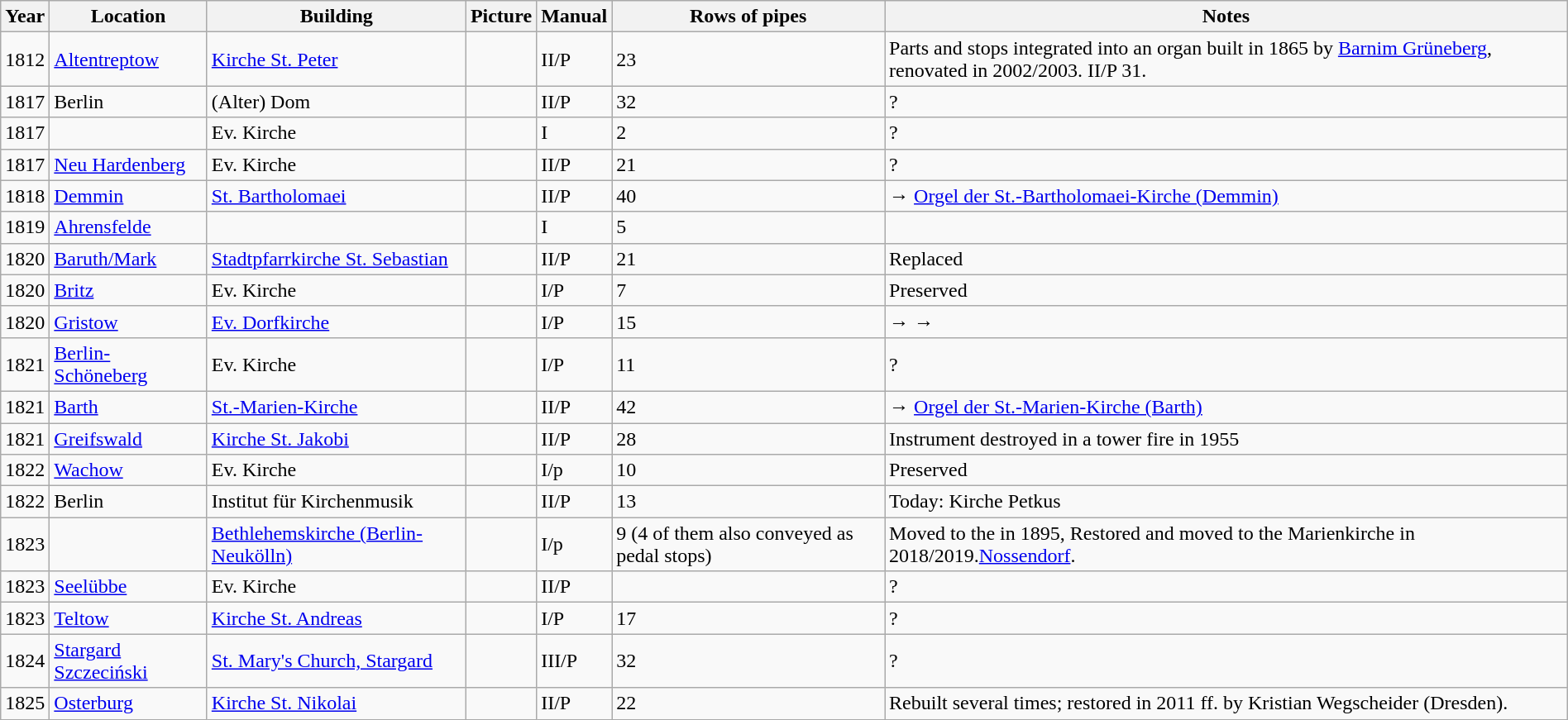<table class="wikitable sortable" width="100%">
<tr>
<th>Year</th>
<th>Location</th>
<th>Building</th>
<th class=unsortable>Picture</th>
<th>Manual</th>
<th>Rows of pipes</th>
<th class="unsortable">Notes</th>
</tr>
<tr>
<td>1812</td>
<td><a href='#'>Altentreptow</a></td>
<td><a href='#'>Kirche St. Peter</a></td>
<td></td>
<td>II/P</td>
<td>23</td>
<td>Parts and stops integrated into an organ built in 1865 by <a href='#'>Barnim Grüneberg</a>, renovated in 2002/2003. II/P 31.</td>
</tr>
<tr>
<td>1817</td>
<td>Berlin</td>
<td>(Alter) Dom</td>
<td></td>
<td>II/P</td>
<td>32</td>
<td>?</td>
</tr>
<tr>
<td>1817</td>
<td></td>
<td>Ev. Kirche</td>
<td></td>
<td>I</td>
<td>2</td>
<td>?</td>
</tr>
<tr>
<td>1817</td>
<td><a href='#'>Neu Hardenberg</a></td>
<td>Ev. Kirche</td>
<td></td>
<td>II/P</td>
<td>21</td>
<td>?</td>
</tr>
<tr>
<td>1818</td>
<td><a href='#'>Demmin</a></td>
<td><a href='#'>St. Bartholomaei</a></td>
<td></td>
<td>II/P</td>
<td>40</td>
<td>→ <a href='#'>Orgel der St.-Bartholomaei-Kirche (Demmin)</a></td>
</tr>
<tr>
<td>1819</td>
<td><a href='#'>Ahrensfelde</a></td>
<td></td>
<td></td>
<td>I</td>
<td>5</td>
<td></td>
</tr>
<tr>
<td>1820</td>
<td><a href='#'>Baruth/Mark</a></td>
<td><a href='#'>Stadtpfarrkirche St. Sebastian</a></td>
<td></td>
<td>II/P</td>
<td>21</td>
<td>Replaced</td>
</tr>
<tr>
<td>1820</td>
<td><a href='#'>Britz</a></td>
<td>Ev. Kirche</td>
<td></td>
<td>I/P</td>
<td>7</td>
<td>Preserved</td>
</tr>
<tr>
<td>1820</td>
<td><a href='#'>Gristow</a></td>
<td><a href='#'>Ev. Dorfkirche</a></td>
<td></td>
<td>I/P</td>
<td>15</td>
<td>→  → </td>
</tr>
<tr>
<td>1821</td>
<td><a href='#'>Berlin-Schöneberg</a></td>
<td>Ev. Kirche</td>
<td></td>
<td>I/P</td>
<td>11</td>
<td>?</td>
</tr>
<tr>
<td>1821</td>
<td><a href='#'>Barth</a></td>
<td><a href='#'>St.-Marien-Kirche</a></td>
<td></td>
<td>II/P</td>
<td>42</td>
<td>→ <a href='#'>Orgel der St.-Marien-Kirche (Barth)</a></td>
</tr>
<tr>
<td>1821</td>
<td><a href='#'>Greifswald</a></td>
<td><a href='#'>Kirche St. Jakobi</a></td>
<td></td>
<td>II/P</td>
<td>28</td>
<td>Instrument destroyed in a tower fire in 1955</td>
</tr>
<tr>
<td>1822</td>
<td><a href='#'>Wachow</a></td>
<td>Ev. Kirche</td>
<td></td>
<td>I/p</td>
<td>10</td>
<td>Preserved</td>
</tr>
<tr>
<td>1822</td>
<td>Berlin</td>
<td>Institut für Kirchenmusik</td>
<td></td>
<td>II/P</td>
<td>13</td>
<td>Today: Kirche Petkus</td>
</tr>
<tr>
<td>1823</td>
<td></td>
<td><a href='#'>Bethlehemskirche (Berlin-Neukölln)</a></td>
<td></td>
<td>I/p</td>
<td>9 (4 of them also conveyed as pedal stops)</td>
<td>Moved to the  in 1895, Restored and moved to the Marienkirche in 2018/2019.<a href='#'>Nossendorf</a>.</td>
</tr>
<tr>
<td>1823</td>
<td><a href='#'>Seelübbe</a></td>
<td>Ev. Kirche</td>
<td></td>
<td>II/P</td>
<td></td>
<td>?</td>
</tr>
<tr>
<td>1823</td>
<td><a href='#'>Teltow</a></td>
<td><a href='#'>Kirche St. Andreas</a></td>
<td></td>
<td>I/P</td>
<td>17</td>
<td>?</td>
</tr>
<tr>
<td>1824</td>
<td><a href='#'>Stargard Szczeciński</a></td>
<td><a href='#'>St. Mary's Church, Stargard</a></td>
<td></td>
<td>III/P</td>
<td>32</td>
<td>?</td>
</tr>
<tr>
<td>1825</td>
<td><a href='#'>Osterburg</a></td>
<td><a href='#'>Kirche St. Nikolai</a></td>
<td></td>
<td>II/P</td>
<td>22</td>
<td>Rebuilt several times; restored in 2011 ff. by Kristian Wegscheider (Dresden).</td>
</tr>
</table>
